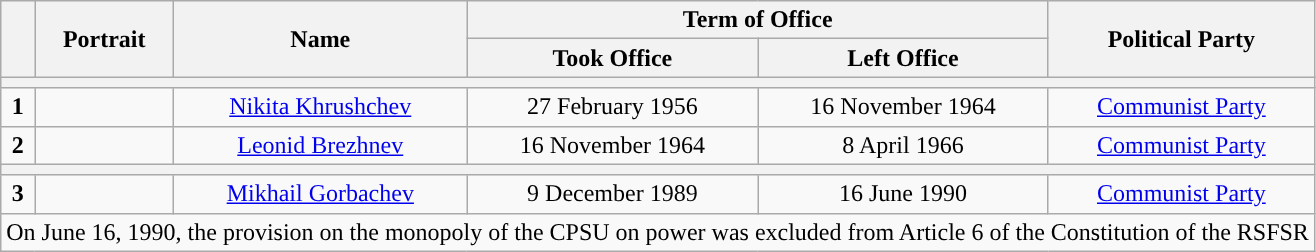<table class="wikitable" style="text-align:center">
<tr>
<th rowspan=2></th>
<th rowspan=2>Portrait</th>
<th rowspan=2>Name<br></th>
<th colspan=2>Term of Office</th>
<th rowspan=2>Political Party</th>
</tr>
<tr>
<th>Took Office</th>
<th>Left Office</th>
</tr>
<tr>
<th colspan="6"></th>
</tr>
<tr>
<td style="background: "><strong>1</strong></td>
<td></td>
<td><a href='#'>Nikita Khrushchev</a><br></td>
<td>27 February 1956</td>
<td>16 November 1964</td>
<td><a href='#'>Communist Party</a></td>
</tr>
<tr>
<td style="background: "><strong>2</strong></td>
<td></td>
<td><a href='#'>Leonid Brezhnev</a><br></td>
<td>16 November 1964</td>
<td>8 April 1966</td>
<td><a href='#'>Communist Party</a></td>
</tr>
<tr>
<th colspan="6"></th>
</tr>
<tr>
<td style="background: "><strong>3</strong></td>
<td></td>
<td><a href='#'>Mikhail Gorbachev</a><br></td>
<td>9 December 1989</td>
<td>16 June 1990</td>
<td><a href='#'>Communist Party</a></td>
</tr>
<tr>
<td colspan=6; style="text-align:left">On June 16, 1990, the provision on the monopoly of the CPSU on power was excluded from Article 6 of the Constitution of the RSFSR</td>
</tr>
</table>
